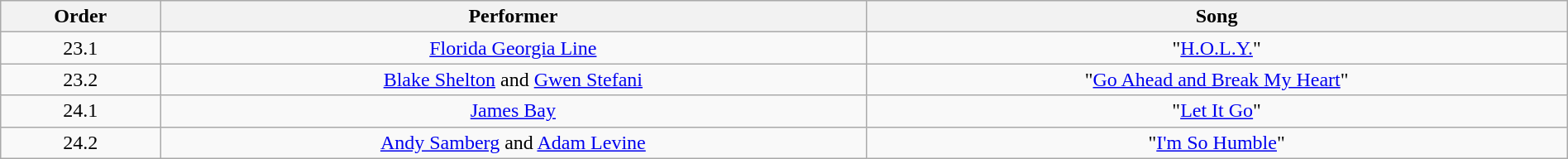<table class="wikitable" style="text-align:center; width:100%;">
<tr>
<th>Order</th>
<th>Performer</th>
<th>Song</th>
</tr>
<tr>
<td>23.1</td>
<td><a href='#'>Florida Georgia Line</a></td>
<td>"<a href='#'>H.O.L.Y.</a>"</td>
</tr>
<tr>
<td>23.2</td>
<td><a href='#'>Blake Shelton</a> and <a href='#'>Gwen Stefani</a></td>
<td>"<a href='#'>Go Ahead and Break My Heart</a>"</td>
</tr>
<tr>
<td>24.1</td>
<td><a href='#'>James Bay</a></td>
<td>"<a href='#'>Let It Go</a>"</td>
</tr>
<tr>
<td>24.2</td>
<td><a href='#'>Andy Samberg</a> and <a href='#'>Adam Levine</a></td>
<td>"<a href='#'>I'm So Humble</a>"</td>
</tr>
</table>
